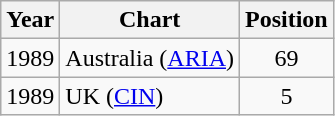<table class="wikitable">
<tr>
<th>Year</th>
<th>Chart</th>
<th>Position</th>
</tr>
<tr>
<td>1989</td>
<td align="left">Australia (<a href='#'>ARIA</a>)</td>
<td style="text-align:center;">69</td>
</tr>
<tr>
<td>1989</td>
<td align="left">UK (<a href='#'>CIN</a>)</td>
<td style="text-align:center;">5</td>
</tr>
</table>
